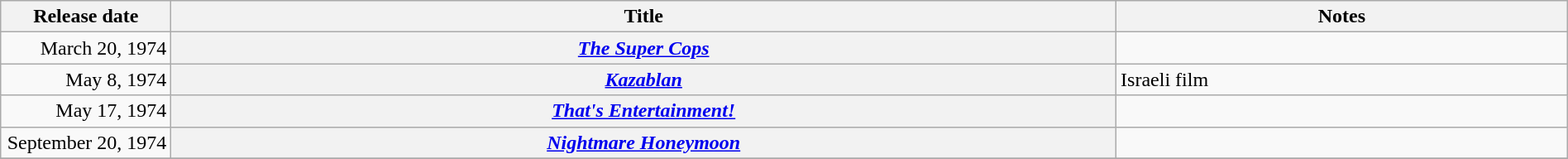<table class="wikitable sortable" style="width:100%;">
<tr>
<th scope="col" style="width:130px;">Release date</th>
<th>Title</th>
<th>Notes</th>
</tr>
<tr>
<td style="text-align:right;">March 20, 1974</td>
<th scope="row"><em><a href='#'>The Super Cops</a></em></th>
<td></td>
</tr>
<tr>
<td style="text-align:right;">May 8, 1974</td>
<th scope="row"><em><a href='#'>Kazablan</a></em></th>
<td>Israeli film</td>
</tr>
<tr>
<td style="text-align:right;">May 17, 1974</td>
<th scope="row"><em><a href='#'>That's Entertainment!</a></em></th>
<td></td>
</tr>
<tr>
<td style="text-align:right;">September 20, 1974</td>
<th scope="row"><em><a href='#'>Nightmare Honeymoon</a></em></th>
<td></td>
</tr>
<tr>
</tr>
</table>
